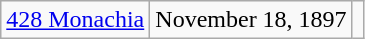<table class="wikitable floatright" style="">
<tr>
<td><a href='#'>428 Monachia</a></td>
<td>November 18, 1897</td>
<td></td>
</tr>
</table>
